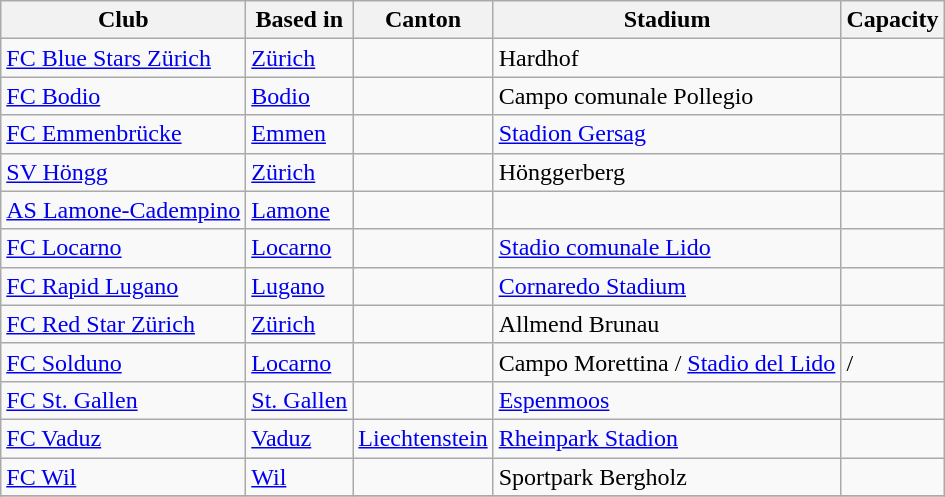<table class="wikitable">
<tr>
<th>Club</th>
<th>Based in</th>
<th>Canton</th>
<th>Stadium</th>
<th>Capacity</th>
</tr>
<tr>
<td><a href='#'>FC Blue Stars Zürich</a></td>
<td><a href='#'>Zürich</a></td>
<td></td>
<td>Hardhof</td>
<td></td>
</tr>
<tr>
<td><a href='#'>FC Bodio</a></td>
<td><a href='#'>Bodio</a></td>
<td></td>
<td>Campo comunale Pollegio</td>
<td></td>
</tr>
<tr>
<td><a href='#'>FC Emmenbrücke</a></td>
<td><a href='#'>Emmen</a></td>
<td></td>
<td><a href='#'>Stadion Gersag</a></td>
<td></td>
</tr>
<tr>
<td><a href='#'>SV Höngg</a></td>
<td><a href='#'>Zürich</a></td>
<td></td>
<td>Hönggerberg</td>
<td></td>
</tr>
<tr>
<td><a href='#'>AS Lamone-Cadempino</a></td>
<td><a href='#'>Lamone</a></td>
<td></td>
<td></td>
<td></td>
</tr>
<tr>
<td><a href='#'>FC Locarno</a></td>
<td><a href='#'>Locarno</a></td>
<td></td>
<td><a href='#'>Stadio comunale Lido</a></td>
<td></td>
</tr>
<tr>
<td><a href='#'>FC Rapid Lugano</a></td>
<td><a href='#'>Lugano</a></td>
<td></td>
<td><a href='#'>Cornaredo Stadium</a></td>
<td></td>
</tr>
<tr>
<td><a href='#'>FC Red Star Zürich</a></td>
<td><a href='#'>Zürich</a></td>
<td></td>
<td>Allmend Brunau</td>
<td></td>
</tr>
<tr>
<td><a href='#'>FC Solduno</a></td>
<td><a href='#'>Locarno</a></td>
<td></td>
<td>Campo Morettina / <a href='#'>Stadio del Lido</a></td>
<td> / </td>
</tr>
<tr>
<td><a href='#'>FC St. Gallen</a></td>
<td><a href='#'>St. Gallen</a></td>
<td></td>
<td><a href='#'>Espenmoos</a></td>
<td></td>
</tr>
<tr>
<td><a href='#'>FC Vaduz</a></td>
<td><a href='#'>Vaduz</a></td>
<td> <a href='#'>Liechtenstein</a></td>
<td><a href='#'>Rheinpark Stadion</a></td>
<td></td>
</tr>
<tr>
<td><a href='#'>FC Wil</a></td>
<td><a href='#'>Wil</a></td>
<td></td>
<td>Sportpark Bergholz</td>
<td></td>
</tr>
<tr>
</tr>
</table>
